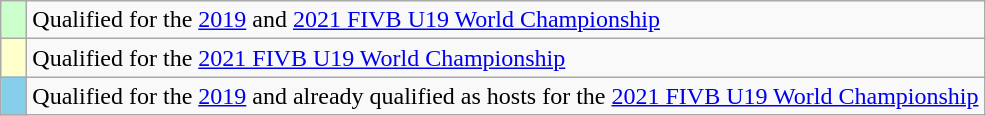<table class="wikitable" style="text-align:left;">
<tr>
<td width=10px bgcolor=#ccffcc></td>
<td>Qualified for the <a href='#'>2019</a> and <a href='#'>2021 FIVB U19 World Championship</a></td>
</tr>
<tr>
<td width=10px bgcolor=#ffffcc></td>
<td>Qualified  for the <a href='#'>2021 FIVB U19 World Championship</a></td>
</tr>
<tr>
<td width=10px bgcolor=#87ceeb></td>
<td>Qualified for the <a href='#'>2019</a> and already qualified as hosts for the <a href='#'>2021 FIVB U19  World Championship</a></td>
</tr>
</table>
